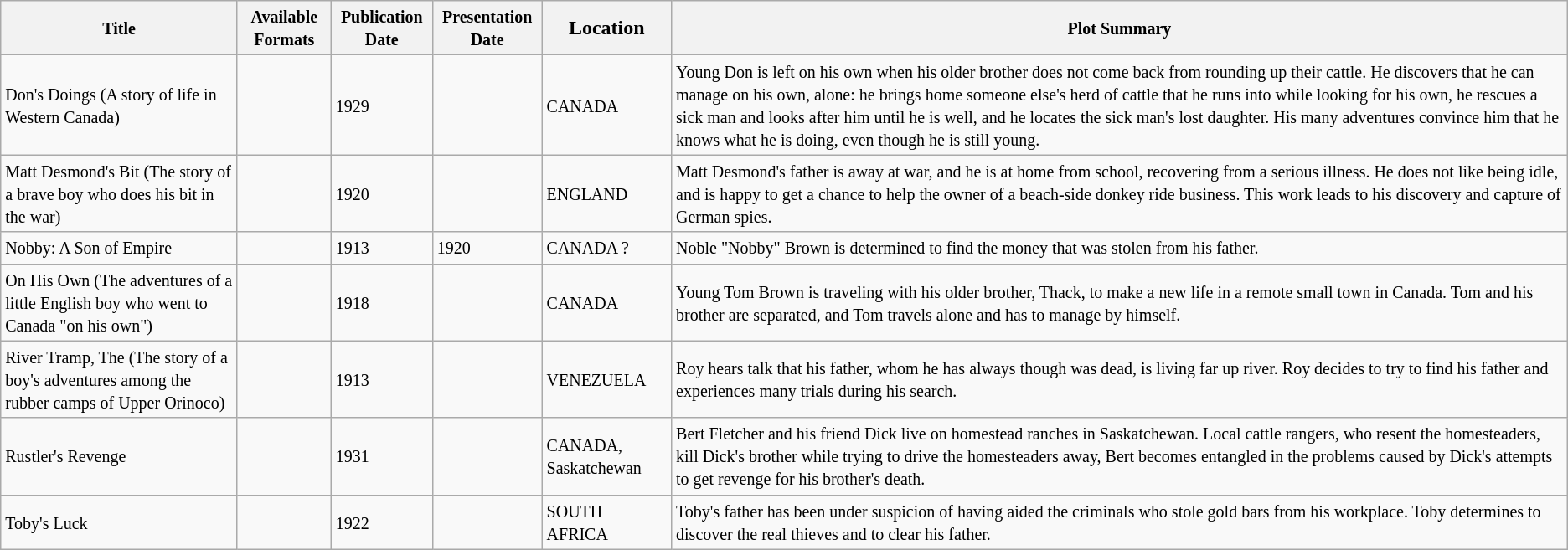<table class="wikitable sortable">
<tr>
<th><small>Title</small></th>
<th><small>Available Formats</small></th>
<th><small>Publication Date</small></th>
<th><small>Presentation Date</small></th>
<th>Location</th>
<th><small>Plot Summary</small></th>
</tr>
<tr>
<td><small>Don's Doings (A story of life in Western Canada)</small></td>
<td></td>
<td><small>1929</small></td>
<td></td>
<td><small>CANADA</small></td>
<td><small>Young Don is left on his own when his older brother does not come back from rounding up their cattle. He discovers that he can manage on his own, alone: he brings home someone else's herd of cattle that he runs into while looking for his own, he rescues a sick man and looks after him until he is well, and he locates the sick man's lost daughter. His many adventures convince him that he knows what he is doing, even though he is still young.</small></td>
</tr>
<tr>
<td><small>Matt Desmond's Bit (The story of a brave boy who does his bit in the war)</small></td>
<td></td>
<td><small>1920</small></td>
<td></td>
<td><small>ENGLAND</small></td>
<td><small>Matt Desmond's father is away at war, and he is at home from school, recovering from a serious illness. He does not like being idle, and is happy to get a chance to help the owner of a beach-side donkey ride business. This work leads to his discovery and capture of German spies.</small></td>
</tr>
<tr>
<td><small>Nobby: A Son of Empire</small></td>
<td></td>
<td><small>1913</small></td>
<td><small>1920</small></td>
<td><small>CANADA ?</small></td>
<td><small>Noble "Nobby" Brown is determined to find the money that was stolen from his father.</small></td>
</tr>
<tr>
<td><small>On His Own (The adventures of a little English boy who went to Canada "on his own")</small></td>
<td></td>
<td><small>1918</small></td>
<td></td>
<td><small>CANADA</small></td>
<td><small>Young Tom Brown is traveling with his older brother, Thack, to make a new life in a remote small town in Canada. Tom and his brother are separated, and Tom travels alone and has to manage by himself.</small></td>
</tr>
<tr>
<td><small>River Tramp, The (The story of a boy's adventures among the rubber camps of Upper Orinoco)</small></td>
<td></td>
<td><small>1913</small></td>
<td></td>
<td><small>VENEZUELA</small></td>
<td><small>Roy hears talk that  his father, whom he has always though was dead, is living far up river. Roy decides to try to find his father and experiences many trials during his search.</small></td>
</tr>
<tr>
<td><small>Rustler's Revenge</small></td>
<td></td>
<td><small>1931</small></td>
<td></td>
<td><small>CANADA, Saskatchewan</small></td>
<td><small>Bert Fletcher and his friend Dick live on homestead ranches in Saskatchewan. Local cattle rangers, who resent the homesteaders, kill Dick's brother while trying to drive the homesteaders away, Bert becomes entangled in the problems caused by Dick's attempts to get revenge for his brother's death.</small></td>
</tr>
<tr>
<td><small>Toby's Luck</small></td>
<td></td>
<td><small>1922</small></td>
<td></td>
<td><small>SOUTH AFRICA</small></td>
<td><small>Toby's father has been under suspicion of having aided the criminals who stole gold bars from his workplace. Toby determines to discover the real thieves and to clear his father.</small></td>
</tr>
</table>
